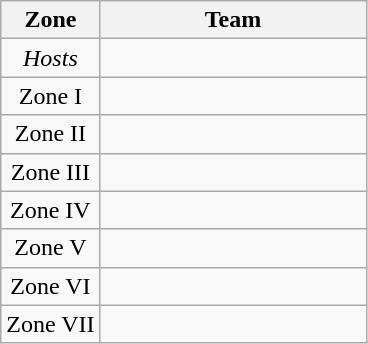<table class="wikitable">
<tr>
<th>Zone</th>
<th width=170>Team</th>
</tr>
<tr>
<td align=center><em>Hosts</em></td>
<td> </td>
</tr>
<tr>
<td align=center>Zone I</td>
<td></td>
</tr>
<tr>
<td align=center>Zone II</td>
<td></td>
</tr>
<tr>
<td align=center>Zone III</td>
<td></td>
</tr>
<tr>
<td align=center>Zone IV</td>
<td></td>
</tr>
<tr>
<td align=center>Zone V</td>
<td></td>
</tr>
<tr>
<td align=center>Zone VI</td>
<td></td>
</tr>
<tr>
<td align=center>Zone VII</td>
<td></td>
</tr>
</table>
